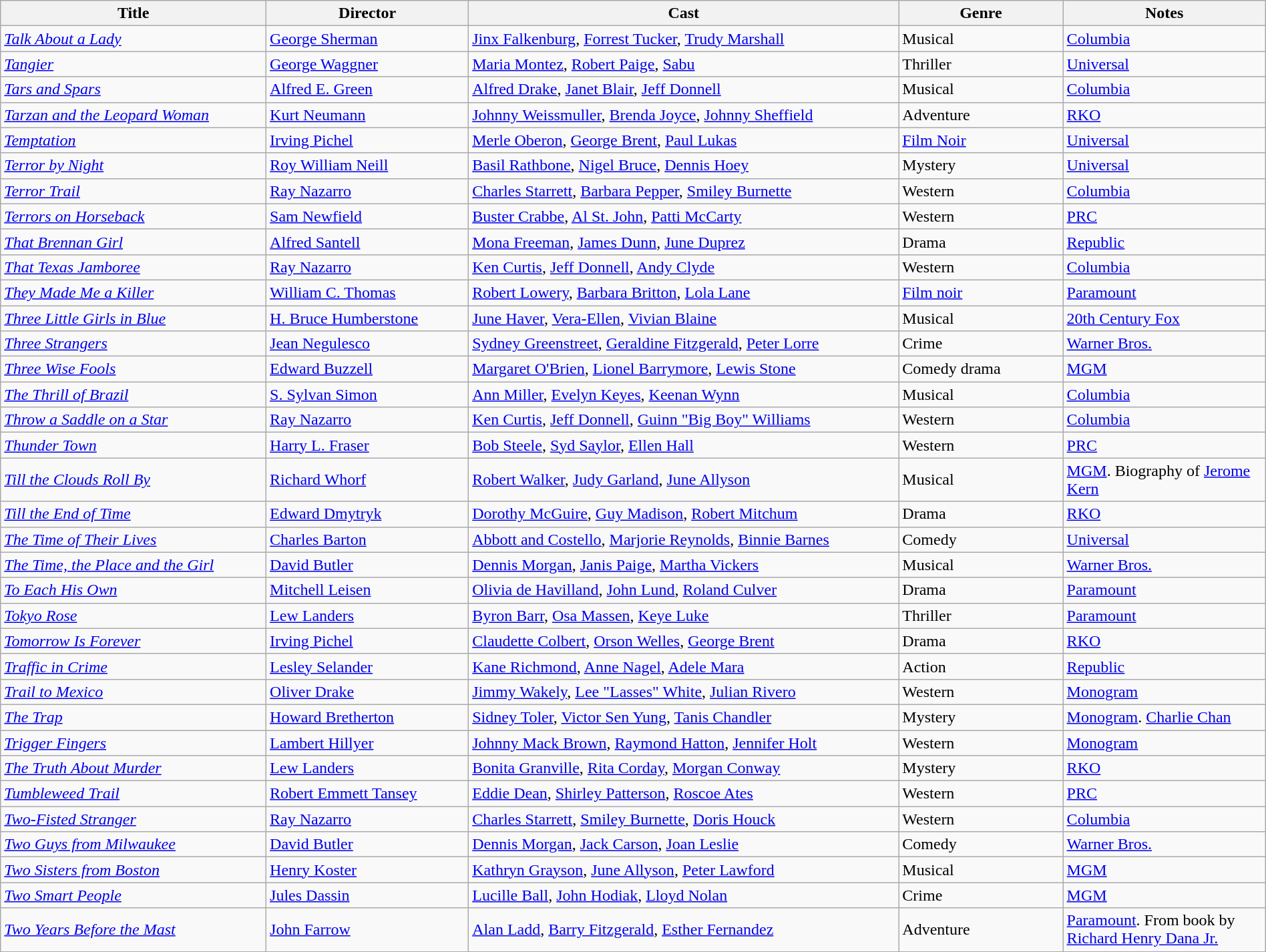<table class="wikitable" style="width:100%;">
<tr>
<th style="width:21%;">Title</th>
<th style="width:16%;">Director</th>
<th style="width:34%;">Cast</th>
<th style="width:13%;">Genre</th>
<th style="width:16%;">Notes</th>
</tr>
<tr>
<td><em><a href='#'>Talk About a Lady</a></em></td>
<td><a href='#'>George Sherman</a></td>
<td><a href='#'>Jinx Falkenburg</a>, <a href='#'>Forrest Tucker</a>, <a href='#'>Trudy Marshall</a></td>
<td>Musical</td>
<td><a href='#'>Columbia</a></td>
</tr>
<tr>
<td><em><a href='#'>Tangier</a></em></td>
<td><a href='#'>George Waggner</a></td>
<td><a href='#'>Maria Montez</a>, <a href='#'>Robert Paige</a>, <a href='#'>Sabu</a></td>
<td>Thriller</td>
<td><a href='#'>Universal</a></td>
</tr>
<tr>
<td><em><a href='#'>Tars and Spars</a></em></td>
<td><a href='#'>Alfred E. Green</a></td>
<td><a href='#'>Alfred Drake</a>, <a href='#'>Janet Blair</a>, <a href='#'>Jeff Donnell</a></td>
<td>Musical</td>
<td><a href='#'>Columbia</a></td>
</tr>
<tr>
<td><em><a href='#'>Tarzan and the Leopard Woman</a></em></td>
<td><a href='#'>Kurt Neumann</a></td>
<td><a href='#'>Johnny Weissmuller</a>, <a href='#'>Brenda Joyce</a>, <a href='#'>Johnny Sheffield</a></td>
<td>Adventure</td>
<td><a href='#'>RKO</a></td>
</tr>
<tr>
<td><em><a href='#'>Temptation</a></em></td>
<td><a href='#'>Irving Pichel</a></td>
<td><a href='#'>Merle Oberon</a>, <a href='#'>George Brent</a>, <a href='#'>Paul Lukas</a></td>
<td><a href='#'>Film Noir</a></td>
<td><a href='#'>Universal</a></td>
</tr>
<tr>
<td><em><a href='#'>Terror by Night</a></em></td>
<td><a href='#'>Roy William Neill</a></td>
<td><a href='#'>Basil Rathbone</a>, <a href='#'>Nigel Bruce</a>, <a href='#'>Dennis Hoey</a></td>
<td>Mystery</td>
<td><a href='#'>Universal</a></td>
</tr>
<tr>
<td><em><a href='#'>Terror Trail</a></em></td>
<td><a href='#'>Ray Nazarro</a></td>
<td><a href='#'>Charles Starrett</a>, <a href='#'>Barbara Pepper</a>, <a href='#'>Smiley Burnette</a></td>
<td>Western</td>
<td><a href='#'>Columbia</a></td>
</tr>
<tr>
<td><em><a href='#'>Terrors on Horseback</a></em></td>
<td><a href='#'>Sam Newfield</a></td>
<td><a href='#'>Buster Crabbe</a>, <a href='#'>Al St. John</a>, <a href='#'>Patti McCarty</a></td>
<td>Western</td>
<td><a href='#'>PRC</a></td>
</tr>
<tr>
<td><em><a href='#'>That Brennan Girl</a></em></td>
<td><a href='#'>Alfred Santell</a></td>
<td><a href='#'>Mona Freeman</a>, <a href='#'>James Dunn</a>, <a href='#'>June Duprez</a></td>
<td>Drama</td>
<td><a href='#'>Republic</a></td>
</tr>
<tr>
<td><em><a href='#'>That Texas Jamboree</a></em></td>
<td><a href='#'>Ray Nazarro</a></td>
<td><a href='#'>Ken Curtis</a>, <a href='#'>Jeff Donnell</a>, <a href='#'>Andy Clyde</a></td>
<td>Western</td>
<td><a href='#'>Columbia</a></td>
</tr>
<tr>
<td><em><a href='#'>They Made Me a Killer</a></em></td>
<td><a href='#'>William C. Thomas</a></td>
<td><a href='#'>Robert Lowery</a>, <a href='#'>Barbara Britton</a>, <a href='#'>Lola Lane</a></td>
<td><a href='#'>Film noir</a></td>
<td><a href='#'>Paramount</a></td>
</tr>
<tr>
<td><em><a href='#'>Three Little Girls in Blue</a></em></td>
<td><a href='#'>H. Bruce Humberstone</a></td>
<td><a href='#'>June Haver</a>, <a href='#'>Vera-Ellen</a>, <a href='#'>Vivian Blaine</a></td>
<td>Musical</td>
<td><a href='#'>20th Century Fox</a></td>
</tr>
<tr>
<td><em><a href='#'>Three Strangers</a></em></td>
<td><a href='#'>Jean Negulesco</a></td>
<td><a href='#'>Sydney Greenstreet</a>, <a href='#'>Geraldine Fitzgerald</a>, <a href='#'>Peter Lorre</a></td>
<td>Crime</td>
<td><a href='#'>Warner Bros.</a></td>
</tr>
<tr>
<td><em><a href='#'>Three Wise Fools</a></em></td>
<td><a href='#'>Edward Buzzell</a></td>
<td><a href='#'>Margaret O'Brien</a>, <a href='#'>Lionel Barrymore</a>, <a href='#'>Lewis Stone</a></td>
<td>Comedy drama</td>
<td><a href='#'>MGM</a></td>
</tr>
<tr>
<td><em><a href='#'>The Thrill of Brazil</a></em></td>
<td><a href='#'>S. Sylvan Simon</a></td>
<td><a href='#'>Ann Miller</a>, <a href='#'>Evelyn Keyes</a>, <a href='#'>Keenan Wynn</a></td>
<td>Musical</td>
<td><a href='#'>Columbia</a></td>
</tr>
<tr>
<td><em><a href='#'>Throw a Saddle on a Star</a></em></td>
<td><a href='#'>Ray Nazarro</a></td>
<td><a href='#'>Ken Curtis</a>, <a href='#'>Jeff Donnell</a>, <a href='#'>Guinn "Big Boy" Williams</a></td>
<td>Western</td>
<td><a href='#'>Columbia</a></td>
</tr>
<tr>
<td><em><a href='#'>Thunder Town</a></em></td>
<td><a href='#'>Harry L. Fraser</a></td>
<td><a href='#'>Bob Steele</a>, <a href='#'>Syd Saylor</a>, <a href='#'>Ellen Hall</a></td>
<td>Western</td>
<td><a href='#'>PRC</a></td>
</tr>
<tr>
<td><em><a href='#'>Till the Clouds Roll By</a></em></td>
<td><a href='#'>Richard Whorf</a></td>
<td><a href='#'>Robert Walker</a>, <a href='#'>Judy Garland</a>, <a href='#'>June Allyson</a></td>
<td>Musical</td>
<td><a href='#'>MGM</a>. Biography of <a href='#'>Jerome Kern</a></td>
</tr>
<tr>
<td><em><a href='#'>Till the End of Time</a></em></td>
<td><a href='#'>Edward Dmytryk</a></td>
<td><a href='#'>Dorothy McGuire</a>, <a href='#'>Guy Madison</a>, <a href='#'>Robert Mitchum</a></td>
<td>Drama</td>
<td><a href='#'>RKO</a></td>
</tr>
<tr>
<td><em><a href='#'>The Time of Their Lives</a></em></td>
<td><a href='#'>Charles Barton</a></td>
<td><a href='#'>Abbott and Costello</a>, <a href='#'>Marjorie Reynolds</a>, <a href='#'>Binnie Barnes</a></td>
<td>Comedy</td>
<td><a href='#'>Universal</a></td>
</tr>
<tr>
<td><em><a href='#'>The Time, the Place and the Girl</a></em></td>
<td><a href='#'>David Butler</a></td>
<td><a href='#'>Dennis Morgan</a>, <a href='#'>Janis Paige</a>, <a href='#'>Martha Vickers</a></td>
<td>Musical</td>
<td><a href='#'>Warner Bros.</a></td>
</tr>
<tr>
<td><em><a href='#'>To Each His Own</a></em></td>
<td><a href='#'>Mitchell Leisen</a></td>
<td><a href='#'>Olivia de Havilland</a>, <a href='#'>John Lund</a>, <a href='#'>Roland Culver</a></td>
<td>Drama</td>
<td><a href='#'>Paramount</a></td>
</tr>
<tr>
<td><em><a href='#'>Tokyo Rose</a></em></td>
<td><a href='#'>Lew Landers</a></td>
<td><a href='#'>Byron Barr</a>, <a href='#'>Osa Massen</a>, <a href='#'>Keye Luke</a></td>
<td>Thriller</td>
<td><a href='#'>Paramount</a></td>
</tr>
<tr>
<td><em><a href='#'>Tomorrow Is Forever</a></em></td>
<td><a href='#'>Irving Pichel</a></td>
<td><a href='#'>Claudette Colbert</a>, <a href='#'>Orson Welles</a>, <a href='#'>George Brent</a></td>
<td>Drama</td>
<td><a href='#'>RKO</a></td>
</tr>
<tr>
<td><em><a href='#'>Traffic in Crime</a></em></td>
<td><a href='#'>Lesley Selander</a></td>
<td><a href='#'>Kane Richmond</a>, <a href='#'>Anne Nagel</a>, <a href='#'>Adele Mara</a></td>
<td>Action</td>
<td><a href='#'>Republic</a></td>
</tr>
<tr>
<td><em><a href='#'>Trail to Mexico</a></em></td>
<td><a href='#'>Oliver Drake</a></td>
<td><a href='#'>Jimmy Wakely</a>, <a href='#'>Lee "Lasses" White</a>, <a href='#'>Julian Rivero</a></td>
<td>Western</td>
<td><a href='#'>Monogram</a></td>
</tr>
<tr>
<td><em><a href='#'>The Trap</a></em></td>
<td><a href='#'>Howard Bretherton</a></td>
<td><a href='#'>Sidney Toler</a>, <a href='#'>Victor Sen Yung</a>, <a href='#'>Tanis Chandler</a></td>
<td>Mystery</td>
<td><a href='#'>Monogram</a>. <a href='#'>Charlie Chan</a></td>
</tr>
<tr>
<td><em><a href='#'>Trigger Fingers</a></em></td>
<td><a href='#'>Lambert Hillyer</a></td>
<td><a href='#'>Johnny Mack Brown</a>, <a href='#'>Raymond Hatton</a>, <a href='#'>Jennifer Holt</a></td>
<td>Western</td>
<td><a href='#'>Monogram</a></td>
</tr>
<tr>
<td><em><a href='#'>The Truth About Murder</a></em></td>
<td><a href='#'>Lew Landers</a></td>
<td><a href='#'>Bonita Granville</a>, <a href='#'>Rita Corday</a>, <a href='#'>Morgan Conway</a></td>
<td>Mystery</td>
<td><a href='#'>RKO</a></td>
</tr>
<tr>
<td><em><a href='#'>Tumbleweed Trail</a></em></td>
<td><a href='#'>Robert Emmett Tansey</a></td>
<td><a href='#'>Eddie Dean</a>, <a href='#'>Shirley Patterson</a>, <a href='#'>Roscoe Ates</a></td>
<td>Western</td>
<td><a href='#'>PRC</a></td>
</tr>
<tr>
<td><em><a href='#'>Two-Fisted Stranger</a></em></td>
<td><a href='#'>Ray Nazarro</a></td>
<td><a href='#'>Charles Starrett</a>, <a href='#'>Smiley Burnette</a>, <a href='#'>Doris Houck</a></td>
<td>Western</td>
<td><a href='#'>Columbia</a></td>
</tr>
<tr>
<td><em><a href='#'>Two Guys from Milwaukee</a></em></td>
<td><a href='#'>David Butler</a></td>
<td><a href='#'>Dennis Morgan</a>, <a href='#'>Jack Carson</a>, <a href='#'>Joan Leslie</a></td>
<td>Comedy</td>
<td><a href='#'>Warner Bros.</a></td>
</tr>
<tr>
<td><em><a href='#'>Two Sisters from Boston</a></em></td>
<td><a href='#'>Henry Koster</a></td>
<td><a href='#'>Kathryn Grayson</a>, <a href='#'>June Allyson</a>, <a href='#'>Peter Lawford</a></td>
<td>Musical</td>
<td><a href='#'>MGM</a></td>
</tr>
<tr>
<td><em><a href='#'>Two Smart People</a></em></td>
<td><a href='#'>Jules Dassin</a></td>
<td><a href='#'>Lucille Ball</a>, <a href='#'>John Hodiak</a>, <a href='#'>Lloyd Nolan</a></td>
<td>Crime</td>
<td><a href='#'>MGM</a></td>
</tr>
<tr>
<td><em><a href='#'>Two Years Before the Mast</a></em></td>
<td><a href='#'>John Farrow</a></td>
<td><a href='#'>Alan Ladd</a>, <a href='#'>Barry Fitzgerald</a>, <a href='#'>Esther Fernandez</a></td>
<td>Adventure</td>
<td><a href='#'>Paramount</a>. From book by <a href='#'>Richard Henry Dana Jr.</a></td>
</tr>
<tr>
</tr>
</table>
